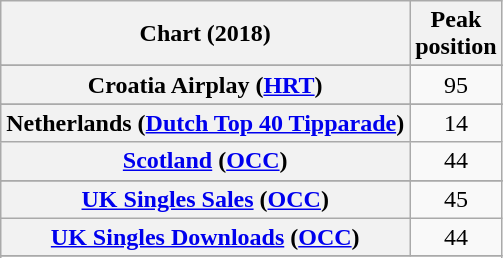<table class="wikitable sortable plainrowheaders" style="text-align:center">
<tr>
<th scope="col">Chart (2018)</th>
<th scope="col">Peak<br> position</th>
</tr>
<tr>
</tr>
<tr>
</tr>
<tr>
</tr>
<tr>
</tr>
<tr>
</tr>
<tr>
</tr>
<tr>
<th scope="row">Croatia Airplay (<a href='#'>HRT</a>)</th>
<td>95</td>
</tr>
<tr>
</tr>
<tr>
<th scope="row">Netherlands (<a href='#'>Dutch Top 40 Tipparade</a>)</th>
<td>14</td>
</tr>
<tr>
<th scope="row"><a href='#'>Scotland</a> (<a href='#'>OCC</a>)</th>
<td>44</td>
</tr>
<tr>
</tr>
<tr>
</tr>
<tr>
<th scope="row"><a href='#'>UK Singles Sales</a> (<a href='#'>OCC</a>)</th>
<td>45</td>
</tr>
<tr>
<th scope="row"><a href='#'>UK Singles Downloads</a> (<a href='#'>OCC</a>)</th>
<td>44</td>
</tr>
<tr>
</tr>
<tr>
</tr>
<tr>
</tr>
<tr>
</tr>
<tr>
</tr>
<tr>
</tr>
</table>
